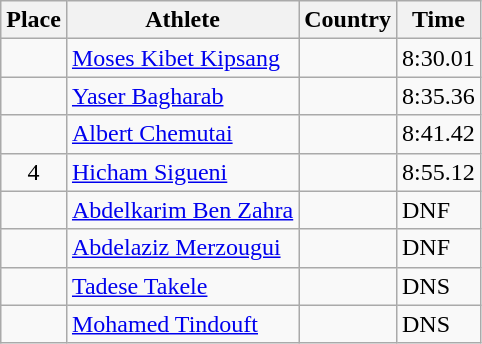<table class="wikitable">
<tr>
<th>Place</th>
<th>Athlete</th>
<th>Country</th>
<th>Time</th>
</tr>
<tr>
<td align=center></td>
<td><a href='#'>Moses Kibet Kipsang</a></td>
<td></td>
<td>8:30.01</td>
</tr>
<tr>
<td align=center></td>
<td><a href='#'>Yaser Bagharab</a></td>
<td></td>
<td>8:35.36</td>
</tr>
<tr>
<td align=center></td>
<td><a href='#'>Albert Chemutai</a></td>
<td></td>
<td>8:41.42</td>
</tr>
<tr>
<td align=center>4</td>
<td><a href='#'>Hicham Sigueni</a></td>
<td></td>
<td>8:55.12</td>
</tr>
<tr>
<td align=center></td>
<td><a href='#'>Abdelkarim Ben Zahra</a></td>
<td></td>
<td>DNF</td>
</tr>
<tr>
<td align=center></td>
<td><a href='#'>Abdelaziz Merzougui</a></td>
<td></td>
<td>DNF</td>
</tr>
<tr>
<td align=center></td>
<td><a href='#'>Tadese Takele</a></td>
<td></td>
<td>DNS</td>
</tr>
<tr>
<td align=center></td>
<td><a href='#'>Mohamed Tindouft</a></td>
<td></td>
<td>DNS</td>
</tr>
</table>
